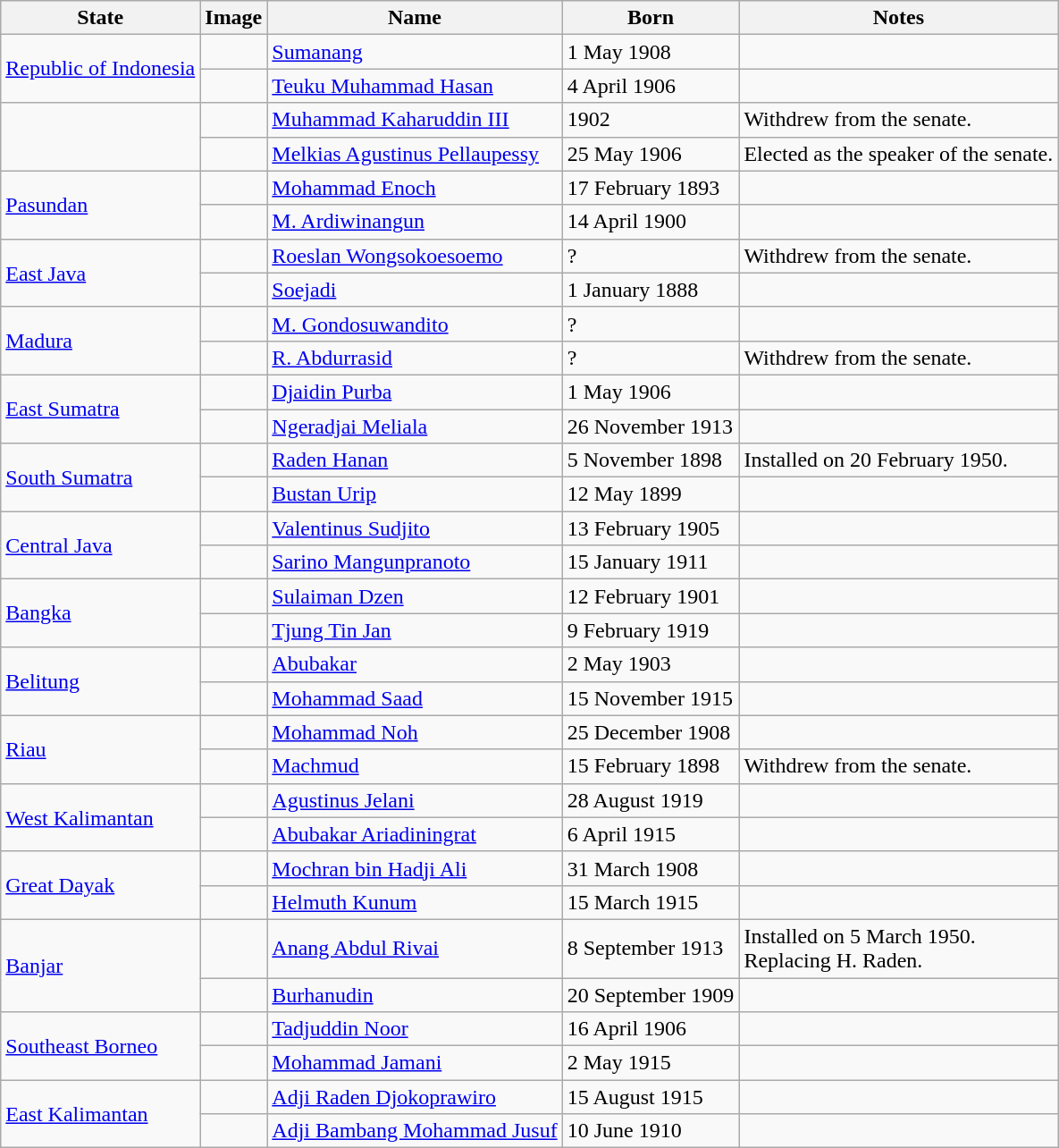<table class="wikitable sortable">
<tr>
<th>State</th>
<th>Image</th>
<th>Name</th>
<th>Born</th>
<th>Notes</th>
</tr>
<tr>
<td rowspan="2"> <a href='#'>Republic of Indonesia</a></td>
<td></td>
<td><a href='#'>Sumanang</a></td>
<td>1 May 1908</td>
<td></td>
</tr>
<tr>
<td></td>
<td><a href='#'>Teuku Muhammad Hasan</a></td>
<td>4 April 1906</td>
<td></td>
</tr>
<tr>
<td rowspan="2"></td>
<td></td>
<td><a href='#'>Muhammad Kaharuddin III</a></td>
<td>1902</td>
<td>Withdrew from the senate.</td>
</tr>
<tr>
<td></td>
<td><a href='#'>Melkias Agustinus Pellaupessy</a></td>
<td>25 May 1906</td>
<td>Elected as the speaker of the senate.</td>
</tr>
<tr>
<td rowspan="2"> <a href='#'>Pasundan</a></td>
<td></td>
<td><a href='#'>Mohammad Enoch</a></td>
<td>17 February 1893</td>
<td></td>
</tr>
<tr>
<td></td>
<td><a href='#'>M. Ardiwinangun</a></td>
<td>14 April 1900</td>
<td></td>
</tr>
<tr>
<td rowspan="2"> <a href='#'>East Java</a></td>
<td></td>
<td><a href='#'>Roeslan Wongsokoesoemo</a></td>
<td>?</td>
<td>Withdrew from the senate.</td>
</tr>
<tr>
<td></td>
<td><a href='#'>Soejadi</a></td>
<td>1 January 1888</td>
<td></td>
</tr>
<tr>
<td rowspan="2"> <a href='#'>Madura</a></td>
<td></td>
<td><a href='#'>M. Gondosuwandito</a></td>
<td>?</td>
<td></td>
</tr>
<tr>
<td></td>
<td><a href='#'>R. Abdurrasid</a></td>
<td>?</td>
<td>Withdrew from the senate.</td>
</tr>
<tr>
<td rowspan="2"> <a href='#'>East Sumatra</a></td>
<td></td>
<td><a href='#'>Djaidin Purba</a></td>
<td>1 May 1906</td>
<td></td>
</tr>
<tr>
<td></td>
<td><a href='#'>Ngeradjai Meliala</a></td>
<td>26 November 1913</td>
<td></td>
</tr>
<tr>
<td rowspan="2"> <a href='#'>South Sumatra</a></td>
<td></td>
<td><a href='#'>Raden Hanan</a></td>
<td>5 November 1898</td>
<td>Installed on 20 February 1950.</td>
</tr>
<tr>
<td></td>
<td><a href='#'>Bustan Urip</a></td>
<td>12 May 1899</td>
<td></td>
</tr>
<tr>
<td rowspan="2"> <a href='#'>Central Java</a></td>
<td></td>
<td><a href='#'>Valentinus Sudjito</a></td>
<td>13 February 1905</td>
<td></td>
</tr>
<tr>
<td></td>
<td><a href='#'>Sarino Mangunpranoto</a></td>
<td>15 January 1911</td>
<td></td>
</tr>
<tr>
<td rowspan="2"> <a href='#'>Bangka</a></td>
<td></td>
<td><a href='#'>Sulaiman Dzen</a></td>
<td>12 February 1901</td>
<td></td>
</tr>
<tr>
<td></td>
<td><a href='#'>Tjung Tin Jan</a></td>
<td>9 February 1919</td>
<td></td>
</tr>
<tr>
<td rowspan="2"> <a href='#'>Belitung</a></td>
<td></td>
<td><a href='#'>Abubakar</a></td>
<td>2 May 1903</td>
<td></td>
</tr>
<tr>
<td></td>
<td><a href='#'>Mohammad Saad</a></td>
<td>15 November 1915</td>
<td></td>
</tr>
<tr>
<td rowspan="2"> <a href='#'>Riau</a></td>
<td></td>
<td><a href='#'>Mohammad Noh</a></td>
<td>25 December 1908</td>
<td></td>
</tr>
<tr>
<td></td>
<td><a href='#'>Machmud</a></td>
<td>15 February 1898</td>
<td>Withdrew from the senate.</td>
</tr>
<tr>
<td rowspan="2"> <a href='#'>West Kalimantan</a></td>
<td></td>
<td><a href='#'>Agustinus Jelani</a></td>
<td>28 August 1919</td>
<td></td>
</tr>
<tr>
<td></td>
<td><a href='#'>Abubakar Ariadiningrat</a></td>
<td>6 April 1915</td>
<td></td>
</tr>
<tr>
<td rowspan="2"> <a href='#'>Great Dayak</a></td>
<td></td>
<td><a href='#'>Mochran bin Hadji Ali</a></td>
<td>31 March 1908</td>
<td></td>
</tr>
<tr>
<td></td>
<td><a href='#'>Helmuth Kunum</a></td>
<td>15 March 1915</td>
<td></td>
</tr>
<tr>
<td rowspan="2"> <a href='#'>Banjar</a></td>
<td></td>
<td><a href='#'>Anang Abdul Rivai</a></td>
<td>8 September 1913</td>
<td>Installed on 5 March 1950.<br>Replacing H. Raden.</td>
</tr>
<tr>
<td></td>
<td><a href='#'>Burhanudin</a></td>
<td>20 September 1909</td>
<td></td>
</tr>
<tr>
<td rowspan="2"> <a href='#'>Southeast Borneo</a></td>
<td></td>
<td><a href='#'>Tadjuddin Noor</a></td>
<td>16 April 1906</td>
<td></td>
</tr>
<tr>
<td></td>
<td><a href='#'>Mohammad Jamani</a></td>
<td>2 May 1915</td>
<td></td>
</tr>
<tr>
<td rowspan="2"> <a href='#'>East Kalimantan</a></td>
<td></td>
<td><a href='#'>Adji Raden Djokoprawiro</a></td>
<td>15 August 1915</td>
<td></td>
</tr>
<tr>
<td></td>
<td><a href='#'>Adji Bambang Mohammad Jusuf</a></td>
<td>10 June 1910</td>
<td></td>
</tr>
</table>
